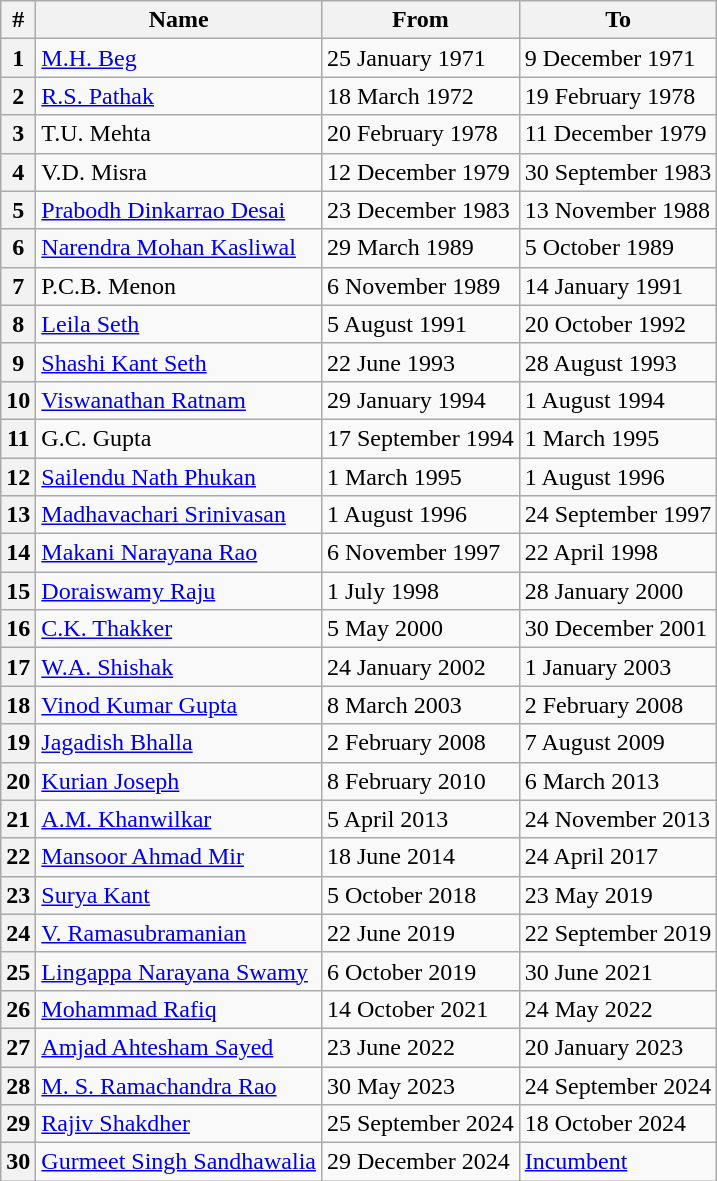<table class="wikitable">
<tr>
<th>#</th>
<th>Name</th>
<th>From</th>
<th>To</th>
</tr>
<tr>
<th>1</th>
<td><a href='#'>M.H. Beg</a></td>
<td>25 January 1971</td>
<td>9 December 1971</td>
</tr>
<tr>
<th>2</th>
<td><a href='#'>R.S. Pathak</a></td>
<td>18 March 1972</td>
<td>19 February 1978</td>
</tr>
<tr>
<th>3</th>
<td>T.U. Mehta</td>
<td>20 February 1978</td>
<td>11 December 1979</td>
</tr>
<tr>
<th>4</th>
<td>V.D. Misra</td>
<td>12 December 1979</td>
<td>30 September 1983</td>
</tr>
<tr>
<th>5</th>
<td><a href='#'>Prabodh Dinkarrao Desai</a></td>
<td>23 December 1983</td>
<td>13 November 1988</td>
</tr>
<tr>
<th>6</th>
<td><a href='#'>Narendra Mohan Kasliwal</a></td>
<td>29 March 1989</td>
<td>5 October 1989</td>
</tr>
<tr>
<th>7</th>
<td>P.C.B. Menon</td>
<td>6 November 1989</td>
<td>14 January 1991</td>
</tr>
<tr>
<th>8</th>
<td><a href='#'>Leila Seth</a></td>
<td>5 August 1991</td>
<td>20 October 1992</td>
</tr>
<tr>
<th>9</th>
<td><a href='#'>Shashi Kant Seth</a></td>
<td>22 June 1993</td>
<td>28 August 1993</td>
</tr>
<tr>
<th>10</th>
<td><a href='#'>Viswanathan Ratnam</a></td>
<td>29 January 1994</td>
<td>1 August 1994</td>
</tr>
<tr>
<th>11</th>
<td>G.C. Gupta</td>
<td>17 September 1994</td>
<td>1 March 1995</td>
</tr>
<tr>
<th>12</th>
<td><a href='#'>Sailendu Nath Phukan</a></td>
<td>1 March 1995</td>
<td>1 August 1996</td>
</tr>
<tr>
<th>13</th>
<td><a href='#'>Madhavachari Srinivasan</a></td>
<td>1 August 1996</td>
<td>24 September 1997</td>
</tr>
<tr>
<th>14</th>
<td><a href='#'>Makani Narayana Rao</a></td>
<td>6 November 1997</td>
<td>22 April 1998</td>
</tr>
<tr>
<th>15</th>
<td><a href='#'>Doraiswamy Raju</a></td>
<td>1 July 1998</td>
<td>28 January 2000</td>
</tr>
<tr>
<th>16</th>
<td><a href='#'>C.K. Thakker</a></td>
<td>5 May 2000</td>
<td>30 December 2001</td>
</tr>
<tr>
<th>17</th>
<td><a href='#'>W.A. Shishak</a></td>
<td>24 January 2002</td>
<td>1 January 2003</td>
</tr>
<tr>
<th>18</th>
<td><a href='#'>Vinod Kumar Gupta</a></td>
<td>8 March 2003</td>
<td>2 February 2008</td>
</tr>
<tr>
<th>19</th>
<td><a href='#'>Jagadish Bhalla</a></td>
<td>2 February 2008</td>
<td>7 August 2009</td>
</tr>
<tr>
<th>20</th>
<td><a href='#'>Kurian Joseph</a></td>
<td>8 February 2010</td>
<td>6 March 2013</td>
</tr>
<tr>
<th>21</th>
<td><a href='#'>A.M. Khanwilkar</a></td>
<td>5 April 2013</td>
<td>24 November 2013</td>
</tr>
<tr>
<th>22</th>
<td><a href='#'>Mansoor Ahmad Mir</a></td>
<td>18 June 2014</td>
<td>24 April 2017</td>
</tr>
<tr>
<th>23</th>
<td><a href='#'>Surya Kant</a></td>
<td>5 October 2018</td>
<td>23 May 2019</td>
</tr>
<tr>
<th>24</th>
<td><a href='#'>V. Ramasubramanian</a></td>
<td>22 June 2019</td>
<td>22 September 2019</td>
</tr>
<tr>
<th>25</th>
<td><a href='#'>Lingappa Narayana Swamy</a></td>
<td>6 October 2019</td>
<td>30 June 2021</td>
</tr>
<tr>
<th>26</th>
<td><a href='#'>Mohammad Rafiq</a></td>
<td>14 October 2021</td>
<td>24 May 2022</td>
</tr>
<tr>
<th>27</th>
<td><a href='#'>Amjad Ahtesham Sayed</a></td>
<td>23 June 2022</td>
<td>20 January 2023</td>
</tr>
<tr>
<th>28</th>
<td><a href='#'>M. S. Ramachandra Rao</a></td>
<td>30 May 2023</td>
<td>24 September 2024</td>
</tr>
<tr>
<th>29</th>
<td><a href='#'>Rajiv Shakdher</a></td>
<td>25 September 2024</td>
<td>18 October 2024</td>
</tr>
<tr>
<th>30</th>
<td><a href='#'>Gurmeet Singh Sandhawalia</a></td>
<td>29 December 2024</td>
<td><a href='#'>Incumbent</a></td>
</tr>
</table>
